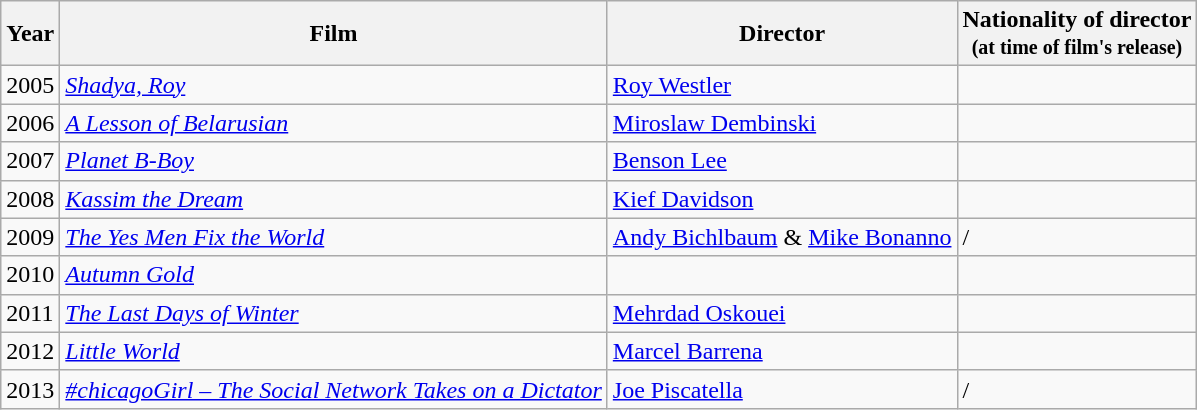<table class="wikitable">
<tr>
<th>Year</th>
<th>Film</th>
<th>Director</th>
<th>Nationality of director<br><small>(at time of film's release)</small></th>
</tr>
<tr>
<td>2005</td>
<td><em><a href='#'>Shadya, Roy</a></em></td>
<td><a href='#'>Roy Westler</a></td>
<td></td>
</tr>
<tr>
<td>2006</td>
<td><em><a href='#'>A Lesson of Belarusian</a></em></td>
<td><a href='#'>Miroslaw Dembinski</a></td>
<td></td>
</tr>
<tr>
<td>2007</td>
<td><em><a href='#'>Planet B-Boy</a></em></td>
<td><a href='#'>Benson Lee</a></td>
<td></td>
</tr>
<tr>
<td>2008</td>
<td><em><a href='#'>Kassim the Dream</a></em></td>
<td><a href='#'>Kief Davidson</a></td>
<td></td>
</tr>
<tr>
<td>2009</td>
<td><em><a href='#'>The Yes Men Fix the World</a></em></td>
<td><a href='#'>Andy Bichlbaum</a> & <a href='#'>Mike Bonanno</a></td>
<td> / </td>
</tr>
<tr>
<td>2010</td>
<td><em><a href='#'>Autumn Gold</a></em></td>
<td></td>
<td></td>
</tr>
<tr>
<td>2011</td>
<td><em><a href='#'>The Last Days of Winter</a></em></td>
<td><a href='#'>Mehrdad Oskouei</a></td>
<td></td>
</tr>
<tr>
<td>2012</td>
<td><em><a href='#'>Little World</a></em></td>
<td><a href='#'>Marcel Barrena</a></td>
<td></td>
</tr>
<tr>
<td>2013</td>
<td><em><a href='#'>#chicagoGirl – The Social Network Takes on a Dictator</a></em></td>
<td><a href='#'>Joe Piscatella</a></td>
<td> / </td>
</tr>
</table>
